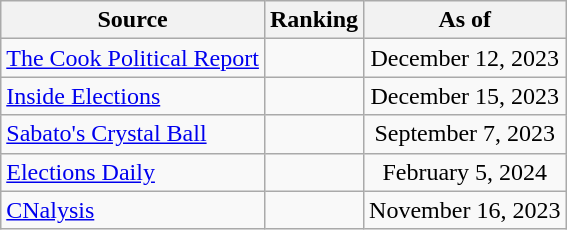<table class="wikitable" style="text-align:center">
<tr>
<th>Source</th>
<th>Ranking</th>
<th>As of</th>
</tr>
<tr>
<td align=left><a href='#'>The Cook Political Report</a></td>
<td></td>
<td>December 12, 2023</td>
</tr>
<tr>
<td align=left><a href='#'>Inside Elections</a></td>
<td></td>
<td>December 15, 2023</td>
</tr>
<tr>
<td align=left><a href='#'>Sabato's Crystal Ball</a></td>
<td></td>
<td>September 7, 2023</td>
</tr>
<tr>
<td align=left><a href='#'>Elections Daily</a></td>
<td></td>
<td>February 5, 2024</td>
</tr>
<tr>
<td align=left><a href='#'>CNalysis</a></td>
<td></td>
<td>November 16, 2023</td>
</tr>
</table>
